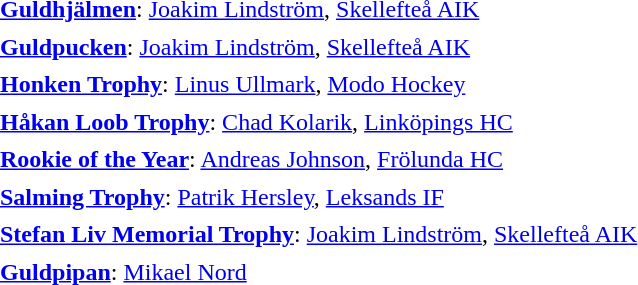<table cellpadding="3" cellspacing="1">
<tr>
<td><strong><a href='#'>Guldhjälmen</a></strong>: <a href='#'>Joakim Lindström</a>, <a href='#'>Skellefteå AIK</a></td>
</tr>
<tr>
<td><strong><a href='#'>Guldpucken</a></strong>: <a href='#'>Joakim Lindström</a>, <a href='#'>Skellefteå AIK</a></td>
</tr>
<tr>
<td><strong><a href='#'>Honken Trophy</a></strong>: <a href='#'>Linus Ullmark</a>, <a href='#'>Modo Hockey</a></td>
</tr>
<tr>
<td><strong><a href='#'>Håkan Loob Trophy</a></strong>: <a href='#'>Chad Kolarik</a>, <a href='#'>Linköpings HC</a></td>
</tr>
<tr>
<td><strong><a href='#'>Rookie of the Year</a></strong>: <a href='#'>Andreas Johnson</a>, <a href='#'>Frölunda HC</a></td>
</tr>
<tr>
<td><strong><a href='#'>Salming Trophy</a></strong>: <a href='#'>Patrik Hersley</a>, <a href='#'>Leksands IF</a></td>
</tr>
<tr>
<td><strong><a href='#'>Stefan Liv Memorial Trophy</a></strong>: <a href='#'>Joakim Lindström</a>, <a href='#'>Skellefteå AIK</a></td>
</tr>
<tr>
<td><strong><a href='#'>Guldpipan</a></strong>: <a href='#'>Mikael Nord</a></td>
</tr>
</table>
